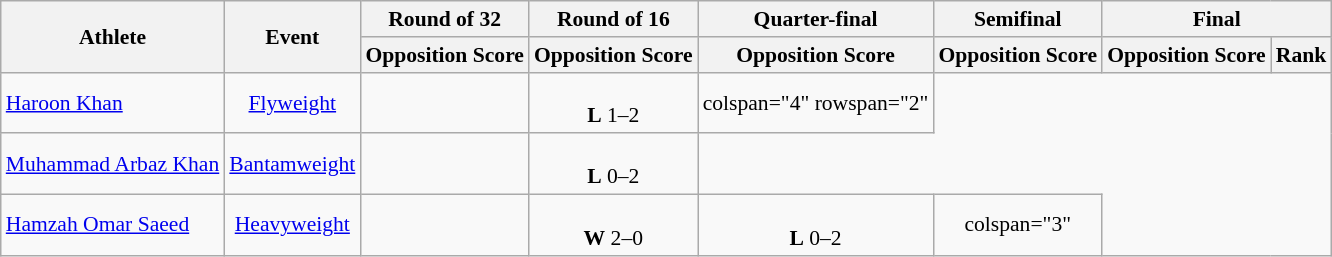<table class="wikitable" style="text-align:center; font-size:90%">
<tr>
<th rowspan="2">Athlete</th>
<th rowspan="2">Event</th>
<th>Round of 32</th>
<th>Round of 16</th>
<th>Quarter-final</th>
<th>Semifinal</th>
<th colspan="2">Final</th>
</tr>
<tr>
<th>Opposition Score</th>
<th>Opposition Score</th>
<th>Opposition Score</th>
<th>Opposition Score</th>
<th>Opposition Score</th>
<th>Rank</th>
</tr>
<tr>
<td style="text-align:left"><a href='#'>Haroon Khan</a></td>
<td><a href='#'>Flyweight</a></td>
<td></td>
<td><br><strong>L</strong> 1–2</td>
<td>colspan="4" rowspan="2"</td>
</tr>
<tr>
<td style="text-align:left"><a href='#'>Muhammad Arbaz Khan</a></td>
<td><a href='#'>Bantamweight</a></td>
<td></td>
<td><br><strong>L</strong> 0–2</td>
</tr>
<tr>
<td style="text-align:left"><a href='#'>Hamzah Omar Saeed</a></td>
<td><a href='#'>Heavyweight</a></td>
<td></td>
<td><br><strong>W</strong> 2–0</td>
<td><br><strong>L</strong> 0–2</td>
<td>colspan="3" </td>
</tr>
</table>
